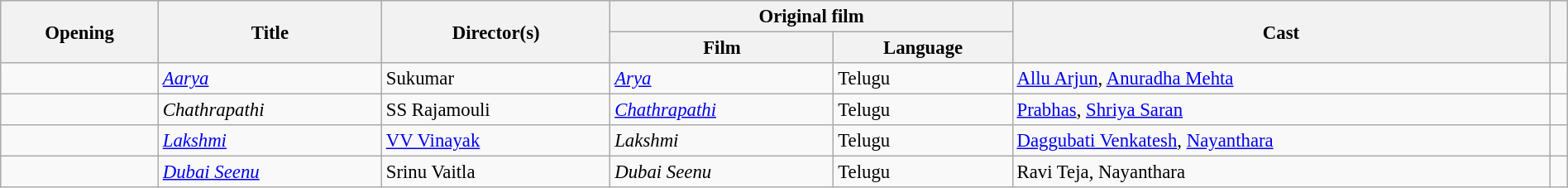<table class="wikitable sortable"  style="width:100%; font-size:95%;">
<tr>
<th scope="col" rowspan="2">Opening</th>
<th scope="col" rowspan="2">Title</th>
<th scope="col" rowspan="2">Director(s)</th>
<th scope="col" colspan="2">Original film</th>
<th scope="col" rowspan="2">Cast</th>
<th scope="col" rowspan="2" class="unsortable"></th>
</tr>
<tr>
<th scope="col">Film</th>
<th scope="col">Language</th>
</tr>
<tr>
<td></td>
<td><em><a href='#'>Aarya</a></em></td>
<td>Sukumar</td>
<td><em><a href='#'>Arya</a></em></td>
<td>Telugu</td>
<td><a href='#'>Allu Arjun</a>, <a href='#'>Anuradha Mehta</a></td>
<td></td>
</tr>
<tr>
<td></td>
<td><em>Chathrapathi</em></td>
<td>SS Rajamouli</td>
<td><em><a href='#'>Chathrapathi</a></em></td>
<td>Telugu</td>
<td><a href='#'>Prabhas</a>, <a href='#'>Shriya Saran</a></td>
<td></td>
</tr>
<tr>
<td></td>
<td><em><a href='#'>Lakshmi</a></em></td>
<td><a href='#'>VV Vinayak</a></td>
<td><em>Lakshmi</em></td>
<td>Telugu</td>
<td><a href='#'>Daggubati Venkatesh</a>, <a href='#'>Nayanthara</a></td>
<td></td>
</tr>
<tr>
<td></td>
<td><em><a href='#'>Dubai Seenu</a></em></td>
<td>Srinu Vaitla</td>
<td><em>Dubai Seenu</em></td>
<td>Telugu</td>
<td>Ravi Teja, Nayanthara</td>
<td></td>
</tr>
</table>
